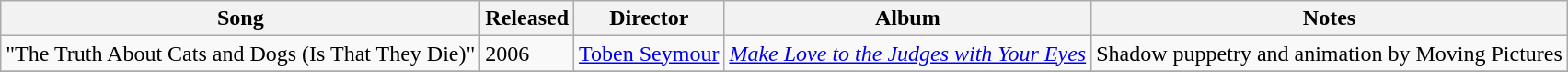<table class="wikitable" border="1">
<tr>
<th>Song</th>
<th>Released</th>
<th>Director</th>
<th>Album</th>
<th>Notes</th>
</tr>
<tr>
<td>"The Truth About Cats and Dogs (Is That They Die)"</td>
<td>2006</td>
<td><a href='#'>Toben Seymour</a></td>
<td><em><a href='#'>Make Love to the Judges with Your Eyes</a></em></td>
<td>Shadow puppetry and animation by Moving Pictures</td>
</tr>
<tr>
</tr>
</table>
